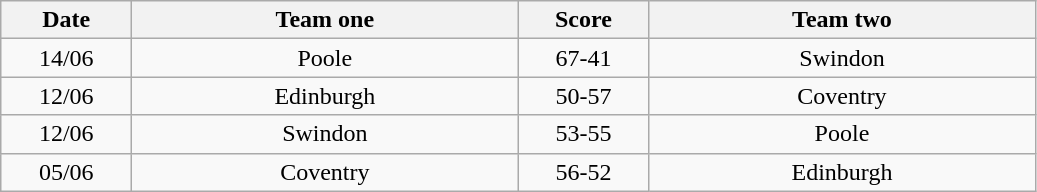<table class="wikitable" style="text-align: center">
<tr>
<th width=80>Date</th>
<th width=250>Team one</th>
<th width=80>Score</th>
<th width=250>Team two</th>
</tr>
<tr>
<td>14/06</td>
<td>Poole</td>
<td>67-41</td>
<td>Swindon</td>
</tr>
<tr>
<td>12/06</td>
<td>Edinburgh</td>
<td>50-57</td>
<td>Coventry</td>
</tr>
<tr>
<td>12/06</td>
<td>Swindon</td>
<td>53-55</td>
<td>Poole</td>
</tr>
<tr>
<td>05/06</td>
<td>Coventry</td>
<td>56-52</td>
<td>Edinburgh</td>
</tr>
</table>
